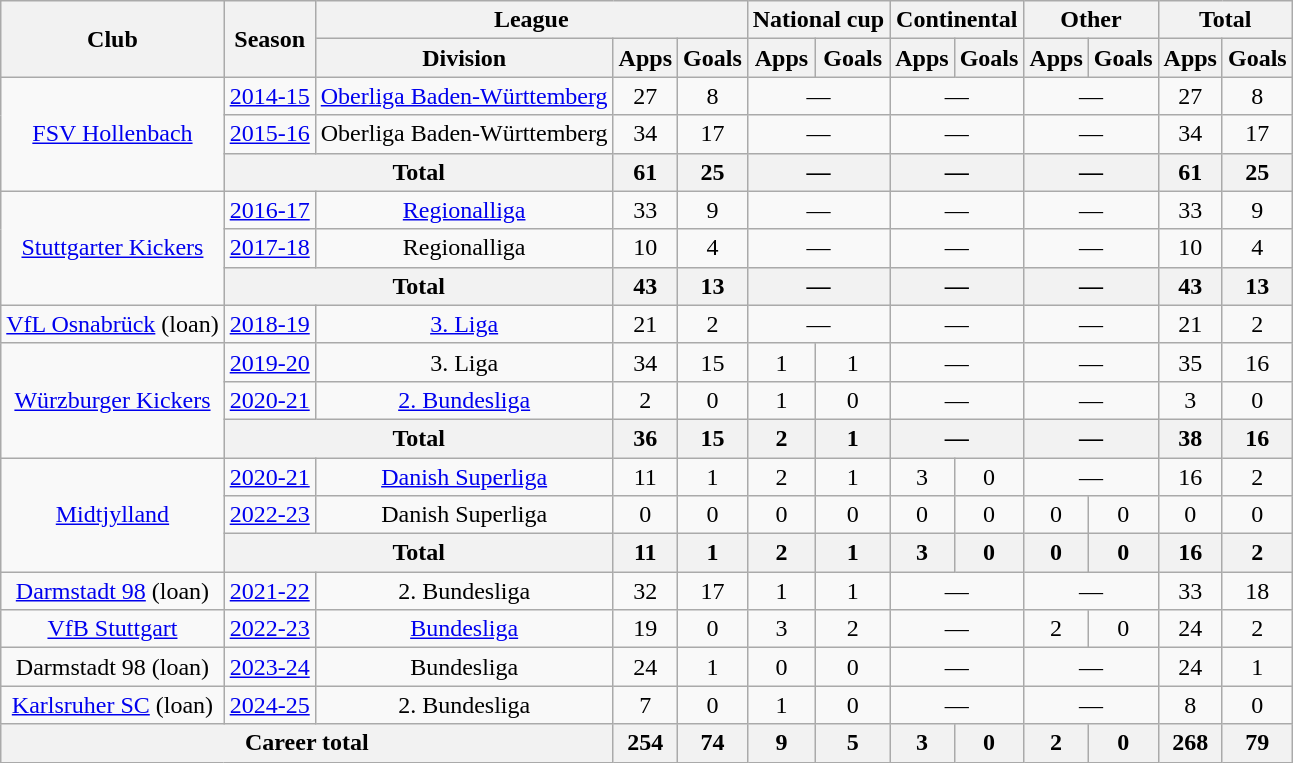<table class="wikitable" style="text-align: center;">
<tr>
<th rowspan="2">Club</th>
<th rowspan="2">Season</th>
<th colspan="3">League</th>
<th colspan="2">National cup</th>
<th colspan="2">Continental</th>
<th colspan="2">Other</th>
<th colspan="2">Total</th>
</tr>
<tr>
<th>Division</th>
<th>Apps</th>
<th>Goals</th>
<th>Apps</th>
<th>Goals</th>
<th>Apps</th>
<th>Goals</th>
<th>Apps</th>
<th>Goals</th>
<th>Apps</th>
<th>Goals</th>
</tr>
<tr>
<td rowspan="3"><a href='#'>FSV Hollenbach</a></td>
<td><a href='#'>2014-15</a></td>
<td><a href='#'>Oberliga Baden-Württemberg</a></td>
<td>27</td>
<td>8</td>
<td colspan="2">—</td>
<td colspan="2">—</td>
<td colspan="2">—</td>
<td>27</td>
<td>8</td>
</tr>
<tr>
<td><a href='#'>2015-16</a></td>
<td>Oberliga Baden-Württemberg</td>
<td>34</td>
<td>17</td>
<td colspan="2">—</td>
<td colspan="2">—</td>
<td colspan="2">—</td>
<td>34</td>
<td>17</td>
</tr>
<tr>
<th colspan="2">Total</th>
<th>61</th>
<th>25</th>
<th colspan="2">—</th>
<th colspan="2">—</th>
<th colspan="2">—</th>
<th>61</th>
<th>25</th>
</tr>
<tr>
<td rowspan="3"><a href='#'>Stuttgarter Kickers</a></td>
<td><a href='#'>2016-17</a></td>
<td><a href='#'>Regionalliga</a></td>
<td>33</td>
<td>9</td>
<td colspan="2">—</td>
<td colspan="2">—</td>
<td colspan="2">—</td>
<td>33</td>
<td>9</td>
</tr>
<tr>
<td><a href='#'>2017-18</a></td>
<td>Regionalliga</td>
<td>10</td>
<td>4</td>
<td colspan="2">—</td>
<td colspan="2">—</td>
<td colspan="2">—</td>
<td>10</td>
<td>4</td>
</tr>
<tr>
<th colspan="2">Total</th>
<th>43</th>
<th>13</th>
<th colspan="2">—</th>
<th colspan="2">—</th>
<th colspan="2">—</th>
<th>43</th>
<th>13</th>
</tr>
<tr>
<td><a href='#'>VfL Osnabrück</a> (loan)</td>
<td><a href='#'>2018-19</a></td>
<td><a href='#'>3. Liga</a></td>
<td>21</td>
<td>2</td>
<td colspan="2">—</td>
<td colspan="2">—</td>
<td colspan="2">—</td>
<td>21</td>
<td>2</td>
</tr>
<tr>
<td rowspan="3"><a href='#'>Würzburger Kickers</a></td>
<td><a href='#'>2019-20</a></td>
<td>3. Liga</td>
<td>34</td>
<td>15</td>
<td>1</td>
<td>1</td>
<td colspan="2">—</td>
<td colspan="2">—</td>
<td>35</td>
<td>16</td>
</tr>
<tr>
<td><a href='#'>2020-21</a></td>
<td><a href='#'>2. Bundesliga</a></td>
<td>2</td>
<td>0</td>
<td>1</td>
<td>0</td>
<td colspan="2">—</td>
<td colspan="2">—</td>
<td>3</td>
<td>0</td>
</tr>
<tr>
<th colspan="2">Total</th>
<th>36</th>
<th>15</th>
<th>2</th>
<th>1</th>
<th colspan="2">—</th>
<th colspan="2">—</th>
<th>38</th>
<th>16</th>
</tr>
<tr>
<td rowspan="3"><a href='#'>Midtjylland</a></td>
<td><a href='#'>2020-21</a></td>
<td><a href='#'>Danish Superliga</a></td>
<td>11</td>
<td>1</td>
<td>2</td>
<td>1</td>
<td>3</td>
<td>0</td>
<td colspan="2">—</td>
<td>16</td>
<td>2</td>
</tr>
<tr>
<td><a href='#'>2022-23</a></td>
<td>Danish Superliga</td>
<td>0</td>
<td>0</td>
<td>0</td>
<td>0</td>
<td>0</td>
<td>0</td>
<td>0</td>
<td>0</td>
<td>0</td>
<td>0</td>
</tr>
<tr>
<th colspan="2">Total</th>
<th>11</th>
<th>1</th>
<th>2</th>
<th>1</th>
<th>3</th>
<th>0</th>
<th>0</th>
<th>0</th>
<th>16</th>
<th>2</th>
</tr>
<tr>
<td><a href='#'>Darmstadt 98</a> (loan)</td>
<td><a href='#'>2021-22</a></td>
<td>2. Bundesliga</td>
<td>32</td>
<td>17</td>
<td>1</td>
<td>1</td>
<td colspan="2">—</td>
<td colspan="2">—</td>
<td>33</td>
<td>18</td>
</tr>
<tr>
<td><a href='#'>VfB Stuttgart</a></td>
<td><a href='#'>2022-23</a></td>
<td><a href='#'>Bundesliga</a></td>
<td>19</td>
<td>0</td>
<td>3</td>
<td>2</td>
<td colspan="2">—</td>
<td>2</td>
<td>0</td>
<td>24</td>
<td>2</td>
</tr>
<tr>
<td>Darmstadt 98 (loan)</td>
<td><a href='#'>2023-24</a></td>
<td>Bundesliga</td>
<td>24</td>
<td>1</td>
<td>0</td>
<td>0</td>
<td colspan="2">—</td>
<td colspan="2">—</td>
<td>24</td>
<td>1</td>
</tr>
<tr>
<td><a href='#'>Karlsruher SC</a> (loan)</td>
<td><a href='#'>2024-25</a></td>
<td>2. Bundesliga</td>
<td>7</td>
<td>0</td>
<td>1</td>
<td>0</td>
<td colspan="2">—</td>
<td colspan="2">—</td>
<td>8</td>
<td>0</td>
</tr>
<tr>
<th colspan="3">Career total</th>
<th>254</th>
<th>74</th>
<th>9</th>
<th>5</th>
<th>3</th>
<th>0</th>
<th>2</th>
<th>0</th>
<th>268</th>
<th>79</th>
</tr>
</table>
